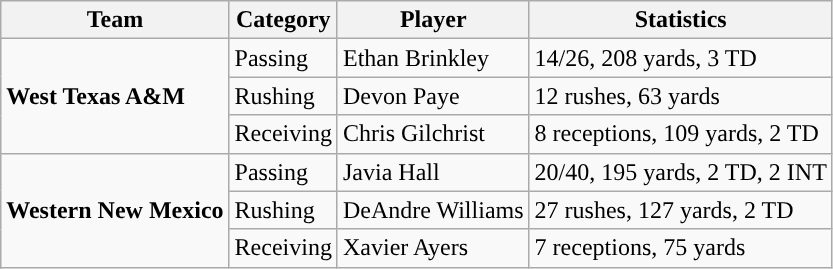<table class="wikitable" style="float: left;">
<tr>
<th>Team</th>
<th>Category</th>
<th>Player</th>
<th>Statistics</th>
</tr>
<tr>
<td rowspan=3><strong>West Texas A&M</strong></td>
<td>Passing</td>
<td>Ethan Brinkley</td>
<td>14/26, 208 yards, 3 TD</td>
</tr>
<tr>
<td>Rushing</td>
<td>Devon Paye</td>
<td>12 rushes, 63 yards</td>
</tr>
<tr>
<td>Receiving</td>
<td>Chris Gilchrist</td>
<td>8 receptions, 109 yards, 2 TD</td>
</tr>
<tr>
<td rowspan=3><strong>Western New Mexico</strong></td>
<td>Passing</td>
<td>Javia Hall</td>
<td>20/40, 195 yards, 2 TD, 2 INT</td>
</tr>
<tr>
<td>Rushing</td>
<td>DeAndre Williams</td>
<td>27 rushes, 127 yards, 2 TD</td>
</tr>
<tr>
<td>Receiving</td>
<td>Xavier Ayers</td>
<td>7 receptions, 75 yards</td>
</tr>
</table>
